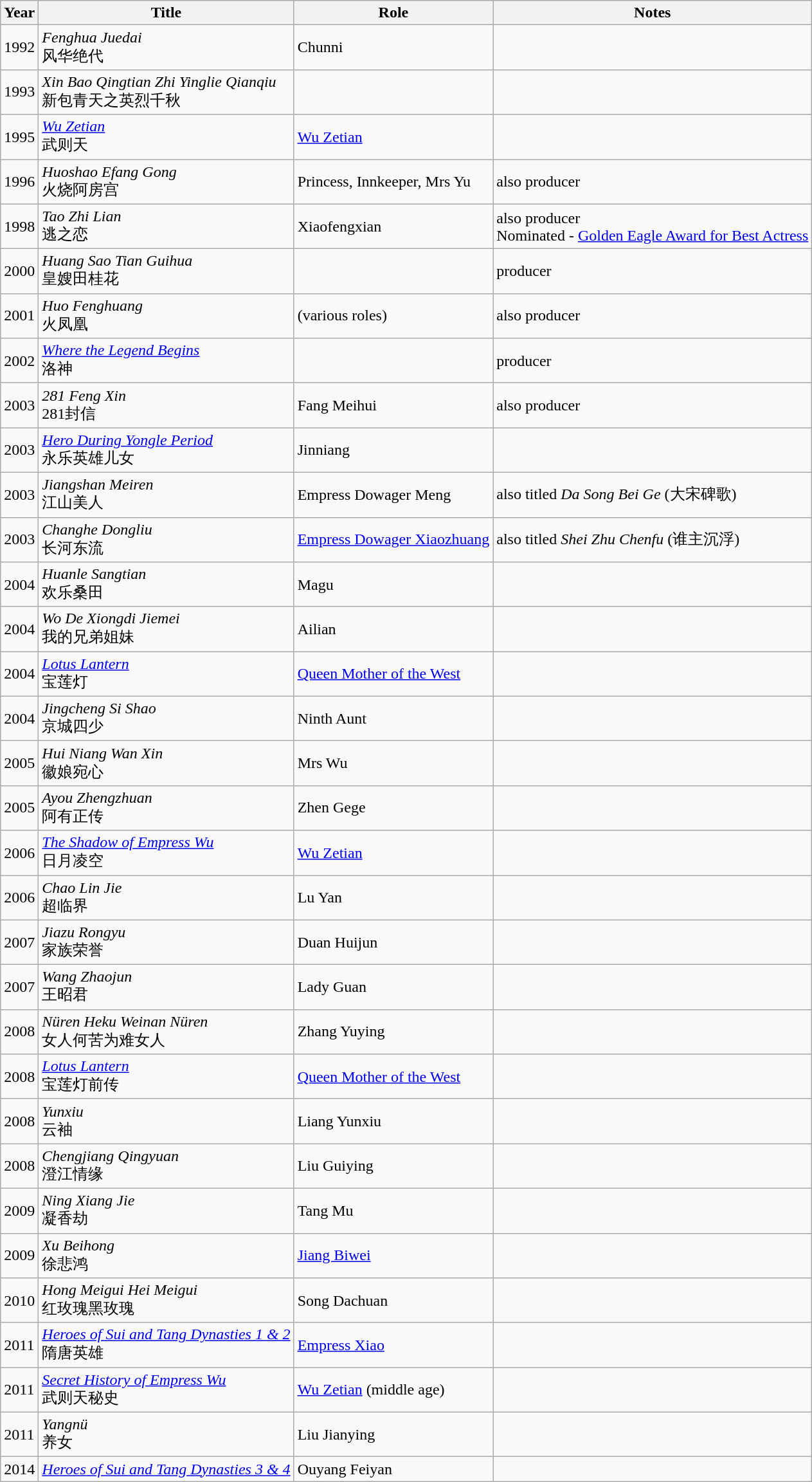<table class="wikitable sortable">
<tr>
<th>Year</th>
<th>Title</th>
<th>Role</th>
<th class="unsortable">Notes</th>
</tr>
<tr>
<td>1992</td>
<td><em>Fenghua Juedai</em><br>风华绝代</td>
<td>Chunni</td>
<td></td>
</tr>
<tr>
<td>1993</td>
<td><em>Xin Bao Qingtian Zhi Yinglie Qianqiu</em><br>新包青天之英烈千秋</td>
<td></td>
<td></td>
</tr>
<tr>
<td>1995</td>
<td><em><a href='#'>Wu Zetian</a></em><br>武则天</td>
<td><a href='#'>Wu Zetian</a></td>
<td></td>
</tr>
<tr>
<td>1996</td>
<td><em>Huoshao Efang Gong</em><br>火烧阿房宫</td>
<td>Princess, Innkeeper, Mrs Yu</td>
<td>also producer</td>
</tr>
<tr>
<td>1998</td>
<td><em>Tao Zhi Lian</em><br>逃之恋</td>
<td>Xiaofengxian</td>
<td>also producer<br>Nominated - <a href='#'>Golden Eagle Award for Best Actress</a></td>
</tr>
<tr>
<td>2000</td>
<td><em>Huang Sao Tian Guihua</em><br>皇嫂田桂花</td>
<td></td>
<td>producer</td>
</tr>
<tr>
<td>2001</td>
<td><em>Huo Fenghuang</em><br>火凤凰</td>
<td>(various roles)</td>
<td>also producer</td>
</tr>
<tr>
<td>2002</td>
<td><em><a href='#'>Where the Legend Begins</a></em><br>洛神</td>
<td></td>
<td>producer</td>
</tr>
<tr>
<td>2003</td>
<td><em>281 Feng Xin</em><br>281封信</td>
<td>Fang Meihui</td>
<td>also producer</td>
</tr>
<tr>
<td>2003</td>
<td><em><a href='#'>Hero During Yongle Period</a></em><br>永乐英雄儿女</td>
<td>Jinniang</td>
<td></td>
</tr>
<tr>
<td>2003</td>
<td><em>Jiangshan Meiren</em><br>江山美人</td>
<td>Empress Dowager Meng</td>
<td>also titled <em>Da Song Bei Ge</em> (大宋碑歌)</td>
</tr>
<tr>
<td>2003</td>
<td><em>Changhe Dongliu</em><br>长河东流</td>
<td><a href='#'>Empress Dowager Xiaozhuang</a></td>
<td>also titled <em>Shei Zhu Chenfu</em> (谁主沉浮)</td>
</tr>
<tr>
<td>2004</td>
<td><em>Huanle Sangtian</em><br>欢乐桑田</td>
<td>Magu</td>
<td></td>
</tr>
<tr>
<td>2004</td>
<td><em>Wo De Xiongdi Jiemei</em><br>我的兄弟姐妹</td>
<td>Ailian</td>
<td></td>
</tr>
<tr>
<td>2004</td>
<td><em><a href='#'>Lotus Lantern</a></em><br>宝莲灯</td>
<td><a href='#'>Queen Mother of the West</a></td>
<td></td>
</tr>
<tr>
<td>2004</td>
<td><em>Jingcheng Si Shao</em><br>京城四少</td>
<td>Ninth Aunt</td>
<td></td>
</tr>
<tr>
<td>2005</td>
<td><em>Hui Niang Wan Xin</em><br>徽娘宛心</td>
<td>Mrs Wu</td>
<td></td>
</tr>
<tr>
<td>2005</td>
<td><em>Ayou Zhengzhuan</em><br>阿有正传</td>
<td>Zhen Gege</td>
<td></td>
</tr>
<tr>
<td>2006</td>
<td><em><a href='#'>The Shadow of Empress Wu</a></em><br>日月凌空</td>
<td><a href='#'>Wu Zetian</a></td>
<td></td>
</tr>
<tr>
<td>2006</td>
<td><em>Chao Lin Jie</em><br>超临界</td>
<td>Lu Yan</td>
<td></td>
</tr>
<tr>
<td>2007</td>
<td><em>Jiazu Rongyu</em><br>家族荣誉</td>
<td>Duan Huijun</td>
<td></td>
</tr>
<tr>
<td>2007</td>
<td><em>Wang Zhaojun</em><br>王昭君</td>
<td>Lady Guan</td>
<td></td>
</tr>
<tr>
<td>2008</td>
<td><em>Nüren Heku Weinan Nüren</em><br>女人何苦为难女人</td>
<td>Zhang Yuying</td>
<td></td>
</tr>
<tr>
<td>2008</td>
<td><em><a href='#'>Lotus Lantern</a></em><br>宝莲灯前传</td>
<td><a href='#'>Queen Mother of the West</a></td>
<td></td>
</tr>
<tr>
<td>2008</td>
<td><em>Yunxiu</em><br>云袖</td>
<td>Liang Yunxiu</td>
<td></td>
</tr>
<tr>
<td>2008</td>
<td><em>Chengjiang Qingyuan</em><br>澄江情缘</td>
<td>Liu Guiying</td>
<td></td>
</tr>
<tr>
<td>2009</td>
<td><em>Ning Xiang Jie</em><br>凝香劫</td>
<td>Tang Mu</td>
<td></td>
</tr>
<tr>
<td>2009</td>
<td><em>Xu Beihong</em><br>徐悲鸿</td>
<td><a href='#'>Jiang Biwei</a></td>
<td></td>
</tr>
<tr>
<td>2010</td>
<td><em>Hong Meigui Hei Meigui</em><br>红玫瑰黑玫瑰</td>
<td>Song Dachuan</td>
<td></td>
</tr>
<tr>
<td>2011</td>
<td><em><a href='#'>Heroes of Sui and Tang Dynasties 1 & 2</a></em><br>隋唐英雄</td>
<td><a href='#'>Empress Xiao</a></td>
<td></td>
</tr>
<tr>
<td>2011</td>
<td><em><a href='#'>Secret History of Empress Wu</a></em><br>武则天秘史</td>
<td><a href='#'>Wu Zetian</a> (middle age)</td>
<td></td>
</tr>
<tr>
<td>2011</td>
<td><em>Yangnü</em><br>养女</td>
<td>Liu Jianying</td>
<td></td>
</tr>
<tr>
<td>2014</td>
<td><em><a href='#'>Heroes of Sui and Tang Dynasties 3 & 4</a></em></td>
<td>Ouyang Feiyan</td>
<td></td>
</tr>
</table>
